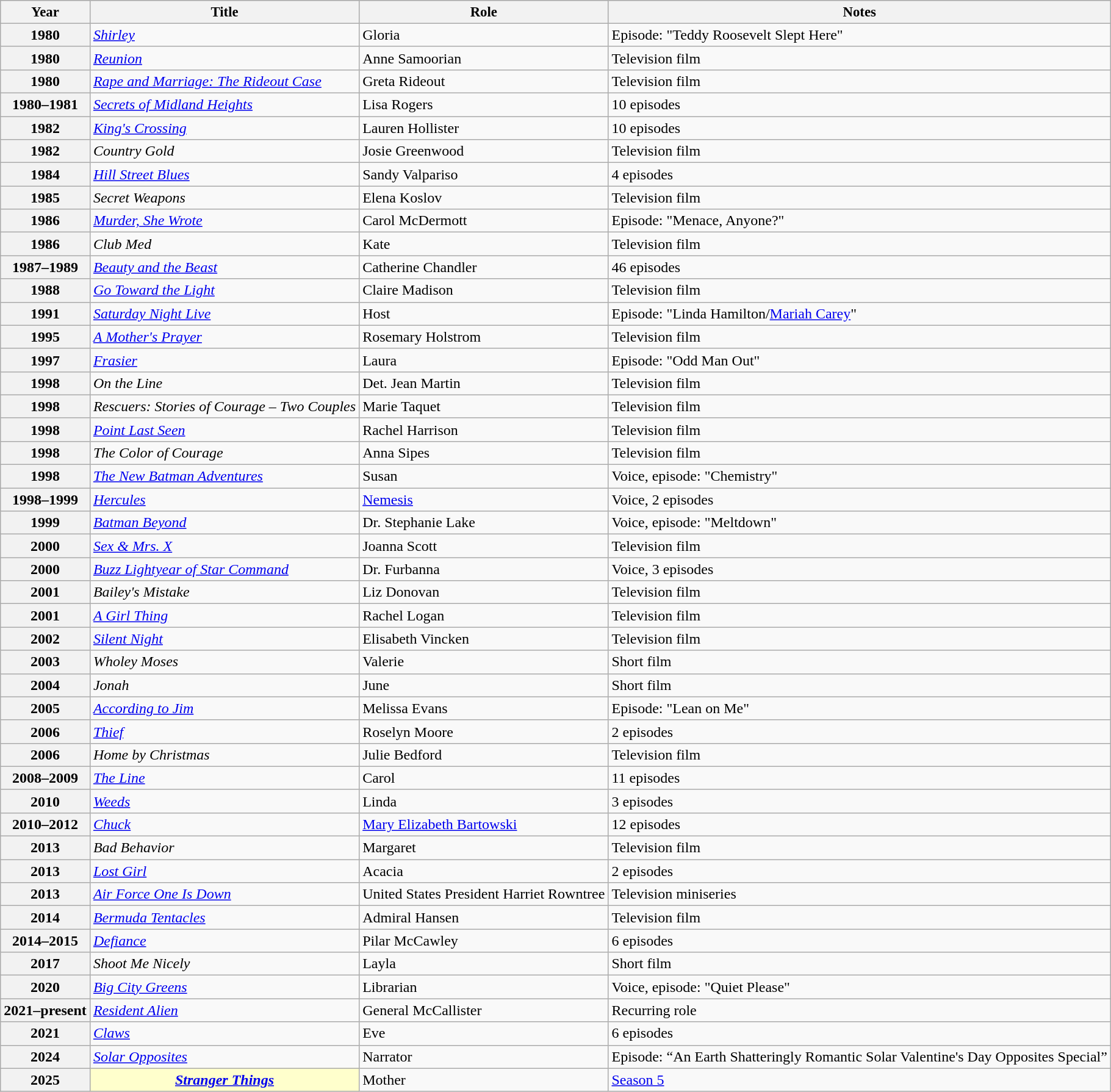<table class="wikitable plainrowheaders sortable">
<tr style="background:#ccc; text-align:center; font-size:95%;">
<th scope="col">Year</th>
<th scope="col">Title</th>
<th scope="col">Role</th>
<th scope="col" class="unsortable">Notes</th>
</tr>
<tr>
<th scope=row>1980</th>
<td><em><a href='#'>Shirley</a></em></td>
<td>Gloria</td>
<td>Episode: "Teddy Roosevelt Slept Here"</td>
</tr>
<tr>
<th scope=row>1980</th>
<td><em><a href='#'>Reunion</a></em></td>
<td>Anne Samoorian</td>
<td>Television film</td>
</tr>
<tr>
<th scope=row>1980</th>
<td><em><a href='#'>Rape and Marriage: The Rideout Case</a></em></td>
<td>Greta Rideout</td>
<td>Television film</td>
</tr>
<tr>
<th scope=row>1980–1981</th>
<td><em><a href='#'>Secrets of Midland Heights</a></em></td>
<td>Lisa Rogers</td>
<td>10 episodes</td>
</tr>
<tr>
<th scope=row>1982</th>
<td><em><a href='#'>King's Crossing</a></em></td>
<td>Lauren Hollister</td>
<td>10 episodes</td>
</tr>
<tr>
<th scope=row>1982</th>
<td><em>Country Gold</em></td>
<td>Josie Greenwood</td>
<td>Television film</td>
</tr>
<tr>
<th scope=row>1984</th>
<td><em><a href='#'>Hill Street Blues</a></em></td>
<td>Sandy Valpariso</td>
<td>4 episodes</td>
</tr>
<tr>
<th scope=row>1985</th>
<td><em>Secret Weapons</em></td>
<td>Elena Koslov</td>
<td>Television film</td>
</tr>
<tr>
<th scope=row>1986</th>
<td><em><a href='#'>Murder, She Wrote</a></em></td>
<td>Carol McDermott</td>
<td>Episode: "Menace, Anyone?"</td>
</tr>
<tr>
<th scope=row>1986</th>
<td><em>Club Med</em></td>
<td>Kate</td>
<td>Television film</td>
</tr>
<tr>
<th scope=row>1987–1989</th>
<td><em><a href='#'>Beauty and the Beast</a></em></td>
<td>Catherine Chandler</td>
<td>46 episodes</td>
</tr>
<tr>
<th scope=row>1988</th>
<td><em><a href='#'>Go Toward the Light</a></em></td>
<td>Claire Madison</td>
<td>Television film</td>
</tr>
<tr>
<th scope=row>1991</th>
<td><em><a href='#'>Saturday Night Live</a></em></td>
<td>Host</td>
<td>Episode: "Linda Hamilton/<a href='#'>Mariah Carey</a>"</td>
</tr>
<tr>
<th scope=row>1995</th>
<td><em><a href='#'>A Mother's Prayer</a></em></td>
<td>Rosemary Holstrom</td>
<td>Television film</td>
</tr>
<tr>
<th scope=row>1997</th>
<td><em><a href='#'>Frasier</a></em></td>
<td>Laura</td>
<td>Episode: "Odd Man Out"</td>
</tr>
<tr>
<th scope=row>1998</th>
<td><em>On the Line</em></td>
<td>Det. Jean Martin</td>
<td>Television film</td>
</tr>
<tr>
<th scope=row>1998</th>
<td><em>Rescuers: Stories of Courage – Two Couples</em></td>
<td>Marie Taquet</td>
<td>Television film</td>
</tr>
<tr>
<th scope=row>1998</th>
<td><em><a href='#'>Point Last Seen</a></em></td>
<td>Rachel Harrison</td>
<td>Television film</td>
</tr>
<tr>
<th scope=row>1998</th>
<td><em>The Color of Courage</em></td>
<td>Anna Sipes</td>
<td>Television film</td>
</tr>
<tr>
<th scope=row>1998</th>
<td><em><a href='#'>The New Batman Adventures</a></em></td>
<td>Susan</td>
<td>Voice, episode: "Chemistry"</td>
</tr>
<tr>
<th scope=row>1998–1999</th>
<td><em><a href='#'>Hercules</a></em></td>
<td><a href='#'>Nemesis</a></td>
<td>Voice, 2 episodes</td>
</tr>
<tr>
<th scope=row>1999</th>
<td><em><a href='#'>Batman Beyond</a></em></td>
<td>Dr. Stephanie Lake</td>
<td>Voice, episode: "Meltdown"</td>
</tr>
<tr>
<th scope=row>2000</th>
<td><em><a href='#'>Sex & Mrs. X</a></em></td>
<td>Joanna Scott</td>
<td>Television film</td>
</tr>
<tr>
<th scope=row>2000</th>
<td><em><a href='#'>Buzz Lightyear of Star Command</a></em></td>
<td>Dr. Furbanna</td>
<td>Voice, 3 episodes</td>
</tr>
<tr>
<th scope=row>2001</th>
<td><em>Bailey's Mistake</em></td>
<td>Liz Donovan</td>
<td>Television film</td>
</tr>
<tr>
<th scope=row>2001</th>
<td><em><a href='#'>A Girl Thing</a></em></td>
<td>Rachel Logan</td>
<td>Television film</td>
</tr>
<tr>
<th scope=row>2002</th>
<td><em><a href='#'>Silent Night</a></em></td>
<td>Elisabeth Vincken</td>
<td>Television film</td>
</tr>
<tr>
<th scope=row>2003</th>
<td><em>Wholey Moses</em></td>
<td>Valerie</td>
<td>Short film</td>
</tr>
<tr>
<th scope=row>2004</th>
<td><em>Jonah</em></td>
<td>June</td>
<td>Short film</td>
</tr>
<tr>
<th scope=row>2005</th>
<td><em><a href='#'>According to Jim</a></em></td>
<td>Melissa Evans</td>
<td>Episode: "Lean on Me"</td>
</tr>
<tr>
<th scope=row>2006</th>
<td><em><a href='#'>Thief</a></em></td>
<td>Roselyn Moore</td>
<td>2 episodes</td>
</tr>
<tr>
<th scope=row>2006</th>
<td><em>Home by Christmas</em></td>
<td>Julie Bedford</td>
<td>Television film</td>
</tr>
<tr>
<th scope=row>2008–2009</th>
<td><em><a href='#'>The Line</a></em></td>
<td>Carol</td>
<td>11 episodes</td>
</tr>
<tr>
<th scope=row>2010</th>
<td><em><a href='#'>Weeds</a></em></td>
<td>Linda</td>
<td>3 episodes</td>
</tr>
<tr>
<th scope=row>2010–2012</th>
<td><em><a href='#'>Chuck</a></em></td>
<td><a href='#'>Mary Elizabeth Bartowski</a></td>
<td>12 episodes</td>
</tr>
<tr>
<th scope=row>2013</th>
<td><em>Bad Behavior</em></td>
<td>Margaret</td>
<td>Television film</td>
</tr>
<tr>
<th scope=row>2013</th>
<td><em><a href='#'>Lost Girl</a></em></td>
<td>Acacia</td>
<td>2 episodes</td>
</tr>
<tr>
<th scope=row>2013</th>
<td><em><a href='#'>Air Force One Is Down</a></em></td>
<td>United States President Harriet Rowntree</td>
<td>Television miniseries</td>
</tr>
<tr>
<th scope=row>2014</th>
<td><em><a href='#'>Bermuda Tentacles</a></em></td>
<td>Admiral Hansen</td>
<td>Television film</td>
</tr>
<tr>
<th scope=row>2014–2015</th>
<td><em><a href='#'>Defiance</a></em></td>
<td>Pilar McCawley</td>
<td>6 episodes</td>
</tr>
<tr>
<th scope=row>2017</th>
<td><em>Shoot Me Nicely</em></td>
<td>Layla</td>
<td>Short film</td>
</tr>
<tr>
<th scope=row>2020</th>
<td><em><a href='#'>Big City Greens</a></em></td>
<td>Librarian</td>
<td>Voice, episode: "Quiet Please"</td>
</tr>
<tr>
<th scope=row>2021–present</th>
<td><em><a href='#'>Resident Alien</a></em></td>
<td>General McCallister</td>
<td>Recurring role</td>
</tr>
<tr>
<th scope=row>2021</th>
<td><em><a href='#'>Claws</a></em></td>
<td>Eve</td>
<td>6 episodes</td>
</tr>
<tr>
<th scope=row>2024</th>
<td><em><a href='#'>Solar Opposites</a></em></td>
<td>Narrator</td>
<td>Episode: “An Earth Shatteringly Romantic Solar Valentine's Day Opposites Special”</td>
</tr>
<tr>
<th scope=row>2025</th>
<th scope=row style="background:#FFFFCC;"><em><a href='#'>Stranger Things</a></em> </th>
<td>Mother</td>
<td><a href='#'>Season 5</a></td>
</tr>
</table>
